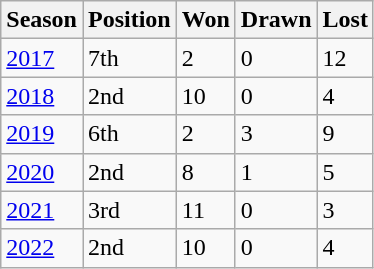<table class="wikitable collapsible">
<tr>
<th>Season</th>
<th>Position</th>
<th>Won</th>
<th>Drawn</th>
<th>Lost</th>
</tr>
<tr>
<td><a href='#'>2017</a></td>
<td>7th</td>
<td>2</td>
<td>0</td>
<td>12</td>
</tr>
<tr>
<td><a href='#'>2018</a></td>
<td>2nd</td>
<td>10</td>
<td>0</td>
<td>4</td>
</tr>
<tr>
<td><a href='#'>2019</a></td>
<td>6th</td>
<td>2</td>
<td>3</td>
<td>9</td>
</tr>
<tr>
<td><a href='#'>2020</a></td>
<td>2nd</td>
<td>8</td>
<td>1</td>
<td>5</td>
</tr>
<tr>
<td><a href='#'>2021</a></td>
<td>3rd</td>
<td>11</td>
<td>0</td>
<td>3</td>
</tr>
<tr>
<td><a href='#'>2022</a></td>
<td>2nd</td>
<td>10</td>
<td>0</td>
<td>4</td>
</tr>
</table>
